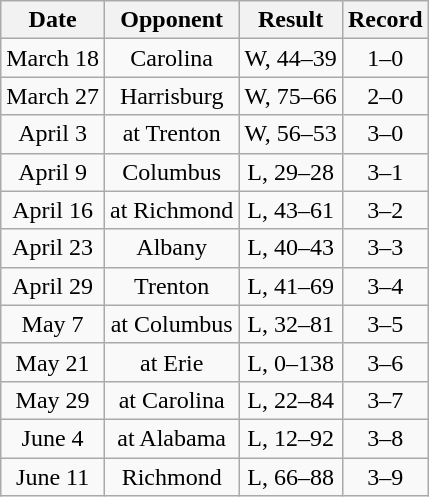<table class="wikitable" style="text-align:center">
<tr>
<th>Date</th>
<th>Opponent</th>
<th>Result</th>
<th>Record</th>
</tr>
<tr>
<td>March 18</td>
<td>Carolina</td>
<td>W, 44–39</td>
<td>1–0</td>
</tr>
<tr>
<td>March 27</td>
<td>Harrisburg</td>
<td>W, 75–66</td>
<td>2–0</td>
</tr>
<tr>
<td>April 3</td>
<td>at Trenton</td>
<td>W, 56–53</td>
<td>3–0</td>
</tr>
<tr>
<td>April 9</td>
<td>Columbus</td>
<td>L, 29–28</td>
<td>3–1</td>
</tr>
<tr>
<td>April 16</td>
<td>at Richmond</td>
<td>L, 43–61</td>
<td>3–2</td>
</tr>
<tr>
<td>April 23</td>
<td>Albany</td>
<td>L, 40–43</td>
<td>3–3</td>
</tr>
<tr>
<td>April 29</td>
<td>Trenton</td>
<td>L, 41–69</td>
<td>3–4</td>
</tr>
<tr>
<td>May 7</td>
<td>at Columbus</td>
<td>L, 32–81</td>
<td>3–5</td>
</tr>
<tr>
<td>May 21</td>
<td>at Erie</td>
<td>L, 0–138</td>
<td>3–6</td>
</tr>
<tr>
<td>May 29</td>
<td>at Carolina</td>
<td>L, 22–84</td>
<td>3–7</td>
</tr>
<tr>
<td>June 4</td>
<td>at Alabama</td>
<td>L, 12–92</td>
<td>3–8</td>
</tr>
<tr>
<td>June 11</td>
<td>Richmond</td>
<td>L, 66–88</td>
<td>3–9</td>
</tr>
</table>
